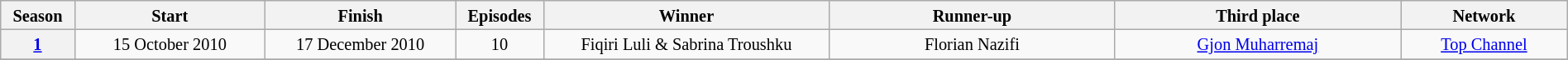<table class="wikitable" style="text-align:center; width:100%; line-height:17px; font-size:85%;">
<tr>
<th scope="col" width=2%>Season</th>
<th scope="col" width=8%>Start</th>
<th scope="col" width=8%>Finish</th>
<th scope="col" width=2%>Episodes</th>
<th scope="col" width=12%>Winner</th>
<th scope="col" width=12%>Runner-up</th>
<th scope="col" width=12%>Third place</th>
<th scope="col" width=7%>Network</th>
</tr>
<tr>
<th><a href='#'>1</a></th>
<td>15 October 2010</td>
<td>17 December 2010</td>
<td>10</td>
<td>Fiqiri Luli & Sabrina Troushku</td>
<td>Florian Nazifi</td>
<td><a href='#'>Gjon Muharremaj</a></td>
<td><a href='#'>Top Channel</a></td>
</tr>
<tr>
</tr>
</table>
